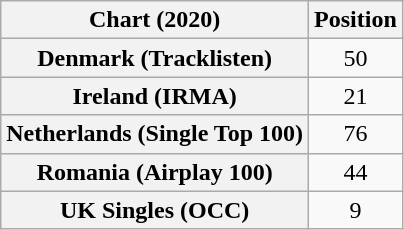<table class="wikitable sortable plainrowheaders" style="text-align:center">
<tr>
<th scope="col">Chart (2020)</th>
<th scope="col">Position</th>
</tr>
<tr>
<th scope="row">Denmark (Tracklisten)</th>
<td>50</td>
</tr>
<tr>
<th scope="row">Ireland (IRMA)</th>
<td>21</td>
</tr>
<tr>
<th scope="row">Netherlands (Single Top 100)</th>
<td>76</td>
</tr>
<tr>
<th scope="row">Romania (Airplay 100)</th>
<td>44</td>
</tr>
<tr>
<th scope="row">UK Singles (OCC)</th>
<td>9</td>
</tr>
</table>
